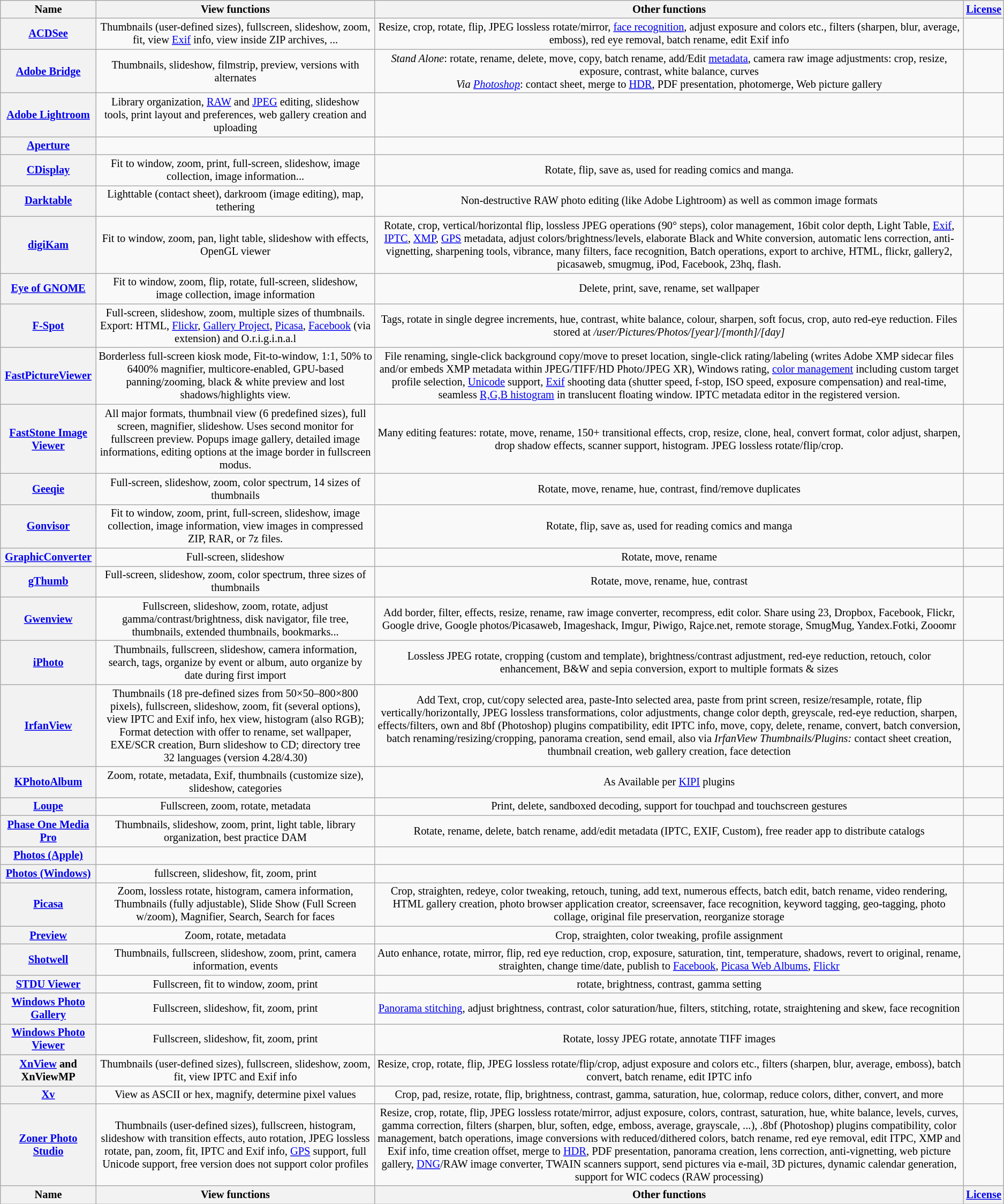<table class="wikitable sortable sticky-header" style="font-size: 85%; text-align: center; width: auto;">
<tr>
<th>Name</th>
<th>View functions</th>
<th>Other functions</th>
<th><a href='#'>License</a></th>
</tr>
<tr>
<th scope="row"><a href='#'>ACDSee</a></th>
<td>Thumbnails (user-defined sizes), fullscreen, slideshow, zoom, fit, view <a href='#'>Exif</a> info, view inside ZIP archives, ...</td>
<td>Resize, crop, rotate, flip, JPEG lossless rotate/mirror, <a href='#'>face recognition</a>, adjust exposure and colors etc., filters (sharpen, blur, average, emboss), red eye removal, batch rename, edit Exif info</td>
<td></td>
</tr>
<tr>
<th scope="row"><a href='#'>Adobe Bridge</a></th>
<td>Thumbnails, slideshow, filmstrip, preview, versions with alternates</td>
<td><em>Stand Alone</em>: rotate, rename, delete, move, copy, batch rename, add/Edit <a href='#'>metadata</a>, camera raw image adjustments: crop, resize, exposure, contrast, white balance, curves<br><em>Via <a href='#'>Photoshop</a></em>: contact sheet, merge to <a href='#'>HDR</a>, PDF presentation, photomerge, Web picture gallery</td>
<td></td>
</tr>
<tr>
<th scope="row"><a href='#'>Adobe Lightroom</a></th>
<td>Library organization, <a href='#'>RAW</a> and <a href='#'>JPEG</a> editing, slideshow tools, print layout and preferences, web gallery creation and uploading</td>
<td></td>
<td></td>
</tr>
<tr>
<th scope="row"><a href='#'>Aperture</a></th>
<td></td>
<td></td>
<td></td>
</tr>
<tr>
<th scope="row"><a href='#'>CDisplay</a></th>
<td>Fit to window, zoom, print, full-screen, slideshow, image collection, image information...</td>
<td>Rotate, flip, save as, used for reading comics and manga.</td>
<td></td>
</tr>
<tr>
<th scope="row"><a href='#'>Darktable</a></th>
<td>Lighttable (contact sheet), darkroom (image editing), map, tethering</td>
<td>Non-destructive RAW photo editing (like Adobe Lightroom) as well as common image formats</td>
<td></td>
</tr>
<tr>
<th scope="row"><a href='#'>digiKam</a></th>
<td>Fit to window, zoom, pan, light table, slideshow with effects, OpenGL viewer</td>
<td>Rotate, crop, vertical/horizontal flip, lossless JPEG operations (90° steps), color management, 16bit color depth, Light Table, <a href='#'>Exif</a>, <a href='#'>IPTC</a>, <a href='#'>XMP</a>, <a href='#'>GPS</a> metadata, adjust colors/brightness/levels, elaborate Black and White conversion, automatic lens correction, anti-vignetting, sharpening tools, vibrance, many filters, face recognition, Batch operations, export to archive, HTML, flickr, gallery2, picasaweb, smugmug, iPod, Facebook, 23hq, flash.</td>
<td></td>
</tr>
<tr>
<th scope="row"><a href='#'>Eye of GNOME</a></th>
<td>Fit to window, zoom, flip, rotate, full-screen, slideshow, image collection, image information</td>
<td>Delete, print, save, rename, set wallpaper</td>
<td></td>
</tr>
<tr>
<th scope="row"><a href='#'>F-Spot</a></th>
<td>Full-screen, slideshow, zoom, multiple sizes of thumbnails. Export: HTML, <a href='#'>Flickr</a>, <a href='#'>Gallery Project</a>, <a href='#'>Picasa</a>, <a href='#'>Facebook</a> (via extension) and O.r.i.g.i.n.a.l</td>
<td>Tags, rotate in single degree increments, hue, contrast, white balance, colour, sharpen, soft focus, crop, auto red-eye reduction. Files stored at <em>/user/Pictures/Photos/[year]/[month]/[day]</em></td>
<td></td>
</tr>
<tr>
<th scope="row"><a href='#'>FastPictureViewer</a></th>
<td>Borderless full-screen kiosk mode, Fit-to-window, 1:1, 50% to 6400% magnifier, multicore-enabled, GPU-based panning/zooming, black & white preview and lost shadows/highlights view.</td>
<td>File renaming, single-click background copy/move to preset location, single-click rating/labeling (writes Adobe XMP sidecar files and/or embeds XMP metadata within JPEG/TIFF/HD Photo/JPEG XR), Windows rating, <a href='#'>color management</a> including custom target profile selection, <a href='#'>Unicode</a> support, <a href='#'>Exif</a> shooting data (shutter speed, f-stop, ISO speed, exposure compensation) and real-time, seamless <a href='#'>R,G,B histogram</a> in translucent floating window. IPTC metadata editor in the registered version.</td>
<td></td>
</tr>
<tr>
<th scope="row"><a href='#'>FastStone Image Viewer</a></th>
<td>All major formats, thumbnail view (6 predefined sizes), full screen, magnifier, slideshow. Uses second monitor for fullscreen preview. Popups image gallery, detailed image informations, editing options at the image border in fullscreen modus.</td>
<td>Many editing features: rotate, move, rename, 150+ transitional effects, crop, resize, clone, heal, convert format, color adjust, sharpen, drop shadow effects, scanner support, histogram. JPEG lossless rotate/flip/crop.</td>
<td></td>
</tr>
<tr>
<th scope="row"><a href='#'>Geeqie</a></th>
<td>Full-screen, slideshow, zoom, color spectrum, 14 sizes of thumbnails</td>
<td>Rotate, move, rename, hue, contrast, find/remove duplicates</td>
<td></td>
</tr>
<tr>
<th scope="row"><a href='#'>Gonvisor</a></th>
<td>Fit to window, zoom, print, full-screen, slideshow, image collection, image information, view images in compressed ZIP, RAR, or 7z files.</td>
<td>Rotate, flip, save as, used for reading comics and manga</td>
<td></td>
</tr>
<tr>
<th scope="row"><a href='#'>GraphicConverter</a></th>
<td>Full-screen, slideshow</td>
<td>Rotate, move, rename</td>
<td></td>
</tr>
<tr>
<th scope="row"><a href='#'>gThumb</a></th>
<td>Full-screen, slideshow, zoom, color spectrum, three sizes of thumbnails</td>
<td>Rotate, move, rename, hue, contrast</td>
<td></td>
</tr>
<tr>
<th scope="row"><a href='#'>Gwenview</a></th>
<td>Fullscreen, slideshow, zoom, rotate, adjust gamma/contrast/brightness, disk navigator, file tree, thumbnails, extended thumbnails, bookmarks...</td>
<td>Add border, filter, effects, resize, rename, raw image converter, recompress, edit color. Share using 23, Dropbox, Facebook, Flickr, Google drive, Google photos/Picasaweb, Imageshack, Imgur, Piwigo, Rajce.net, remote storage, SmugMug, Yandex.Fotki, Zooomr</td>
<td></td>
</tr>
<tr>
<th scope="row"><a href='#'>iPhoto</a></th>
<td>Thumbnails, fullscreen, slideshow, camera information, search, tags, organize by event or album, auto organize by date during first import</td>
<td>Lossless JPEG rotate, cropping (custom and template), brightness/contrast adjustment, red-eye reduction, retouch, color enhancement, B&W and sepia conversion, export to multiple formats & sizes</td>
<td></td>
</tr>
<tr>
<th scope="row"><a href='#'>IrfanView</a></th>
<td>Thumbnails (18 pre-defined sizes from 50×50–800×800 pixels), fullscreen, slideshow, zoom, fit (several options), view IPTC and Exif info, hex view, histogram (also RGB); Format detection with offer to rename, set wallpaper, EXE/SCR creation, Burn slideshow to CD; directory tree<br>32 languages (version 4.28/4.30)</td>
<td>Add Text, crop, cut/copy selected area, paste-Into selected area, paste from print screen, resize/resample, rotate, flip vertically/horizontally, JPEG lossless transformations, color adjustments, change color depth, greyscale, red-eye reduction, sharpen, effects/filters, own and 8bf (Photoshop) plugins compatibility, edit IPTC info, move, copy, delete, rename, convert, batch conversion, batch renaming/resizing/cropping, panorama creation, send email, also via <em>IrfanView Thumbnails/Plugins:</em> contact sheet creation, thumbnail creation, web gallery creation, face detection</td>
<td></td>
</tr>
<tr>
<th scope="row"><a href='#'>KPhotoAlbum</a></th>
<td>Zoom, rotate, metadata, Exif, thumbnails (customize size), slideshow, categories</td>
<td>As Available per <a href='#'>KIPI</a> plugins</td>
<td></td>
</tr>
<tr>
<th scope="row"><a href='#'>Loupe</a></th>
<td>Fullscreen, zoom, rotate, metadata</td>
<td>Print, delete, sandboxed decoding, support for touchpad and touchscreen gestures</td>
<td></td>
</tr>
<tr>
<th scope="row"><a href='#'>Phase One Media Pro</a></th>
<td>Thumbnails, slideshow, zoom, print, light table, library organization, best practice DAM</td>
<td>Rotate, rename, delete, batch rename, add/edit metadata (IPTC, EXIF, Custom), free reader app to distribute catalogs</td>
<td></td>
</tr>
<tr>
<th scope="row"><a href='#'>Photos (Apple)</a></th>
<td></td>
<td></td>
<td></td>
</tr>
<tr>
<th scope="row"><a href='#'>Photos (Windows)</a></th>
<td>fullscreen, slideshow, fit, zoom, print</td>
<td></td>
<td></td>
</tr>
<tr>
<th scope="row"><a href='#'>Picasa</a></th>
<td>Zoom, lossless rotate, histogram, camera information, Thumbnails (fully adjustable), Slide Show (Full Screen w/zoom), Magnifier, Search, Search for faces</td>
<td>Crop, straighten, redeye, color tweaking, retouch, tuning, add text, numerous effects, batch edit, batch rename, video rendering, HTML gallery creation, photo browser application creator, screensaver, face recognition, keyword tagging, geo-tagging, photo collage, original file preservation, reorganize storage</td>
<td></td>
</tr>
<tr>
<th scope="row"><a href='#'>Preview</a></th>
<td>Zoom, rotate, metadata</td>
<td>Crop, straighten, color tweaking, profile assignment</td>
<td></td>
</tr>
<tr>
<th scope="row"><a href='#'>Shotwell</a></th>
<td>Thumbnails, fullscreen, slideshow, zoom, print, camera information, events</td>
<td>Auto enhance, rotate, mirror, flip, red eye reduction, crop, exposure, saturation, tint, temperature, shadows, revert to original, rename, straighten, change time/date, publish to <a href='#'>Facebook</a>, <a href='#'>Picasa Web Albums</a>, <a href='#'>Flickr</a></td>
<td></td>
</tr>
<tr>
<th scope="row"><a href='#'>STDU Viewer</a></th>
<td>Fullscreen, fit to window, zoom, print</td>
<td>rotate, brightness, contrast, gamma setting</td>
<td></td>
</tr>
<tr>
<th scope="row"><a href='#'>Windows Photo Gallery</a></th>
<td>Fullscreen, slideshow, fit, zoom, print</td>
<td><a href='#'>Panorama stitching</a>, adjust brightness, contrast, color saturation/hue, filters, stitching, rotate, straightening and skew, face recognition</td>
<td></td>
</tr>
<tr>
<th scope="row"><a href='#'>Windows Photo Viewer</a></th>
<td>Fullscreen, slideshow, fit, zoom, print</td>
<td>Rotate, lossy JPEG rotate, annotate TIFF images</td>
<td></td>
</tr>
<tr>
<th scope="row"><a href='#'>XnView</a> and XnViewMP</th>
<td>Thumbnails (user-defined sizes), fullscreen, slideshow, zoom, fit, view IPTC and Exif info</td>
<td>Resize, crop, rotate, flip, JPEG lossless rotate/flip/crop, adjust exposure and colors etc., filters (sharpen, blur, average, emboss), batch convert, batch rename, edit IPTC info</td>
<td></td>
</tr>
<tr>
<th scope="row"><a href='#'>Xv</a></th>
<td>View as ASCII or hex, magnify, determine pixel values</td>
<td>Crop, pad, resize, rotate, flip, brightness, contrast, gamma, saturation, hue, colormap, reduce colors, dither, convert, and more</td>
<td></td>
</tr>
<tr>
<th scope="row"><a href='#'>Zoner Photo Studio</a></th>
<td>Thumbnails (user-defined sizes), fullscreen, histogram, slideshow with transition effects, auto rotation, JPEG lossless rotate, pan, zoom, fit, IPTC and Exif info, <a href='#'>GPS</a> support, full Unicode support, free version does not support color profiles</td>
<td>Resize, crop, rotate, flip, JPEG lossless rotate/mirror, adjust exposure, colors, contrast, saturation, hue, white balance, levels, curves, gamma correction, filters (sharpen, blur, soften, edge, emboss, average, grayscale, ...), .8bf (Photoshop) plugins compatibility, color management, batch operations, image conversions with reduced/dithered colors, batch rename, red eye removal, edit ITPC, XMP and Exif info, time creation offset, merge to <a href='#'>HDR</a>, PDF presentation, panorama creation, lens correction, anti-vignetting, web picture gallery, <a href='#'>DNG</a>/RAW image converter, TWAIN scanners support, send pictures via e-mail, 3D pictures, dynamic calendar generation, support for WIC codecs (RAW processing)</td>
<td></td>
</tr>
<tr>
<th>Name</th>
<th>View functions</th>
<th>Other functions</th>
<th><a href='#'>License</a></th>
</tr>
</table>
